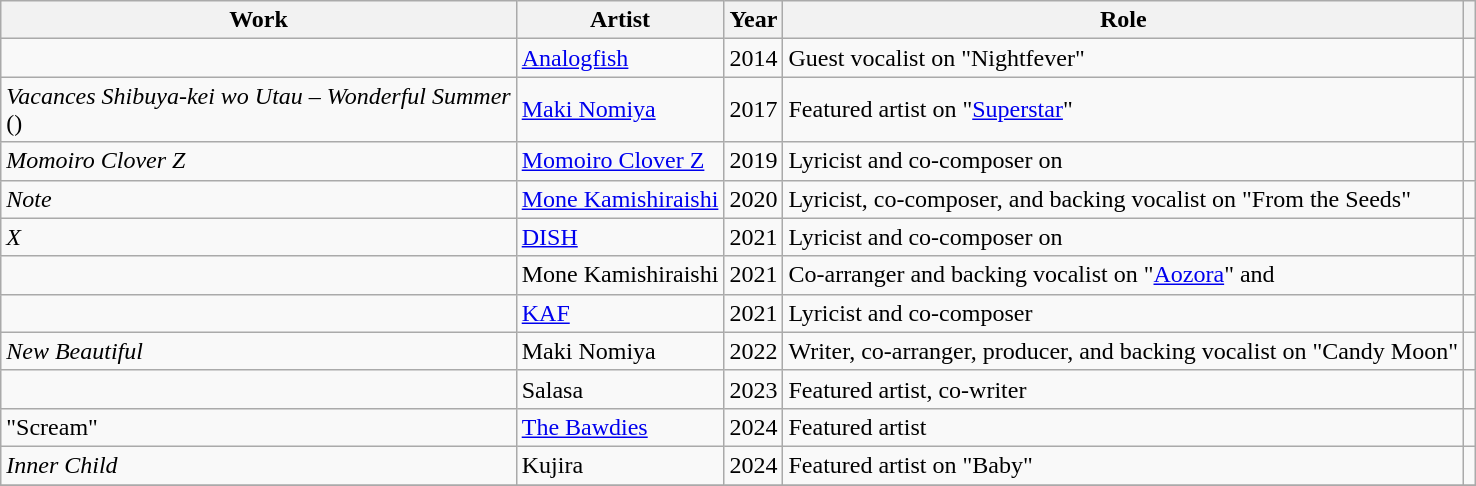<table class="wikitable">
<tr>
<th>Work</th>
<th>Artist</th>
<th>Year</th>
<th>Role</th>
<th></th>
</tr>
<tr>
<td></td>
<td><a href='#'>Analogfish</a></td>
<td>2014</td>
<td>Guest vocalist on "Nightfever"</td>
<td></td>
</tr>
<tr>
<td><em>Vacances Shibuya-kei wo Utau – Wonderful Summer</em><br>()</td>
<td><a href='#'>Maki Nomiya</a></td>
<td>2017</td>
<td>Featured artist on "<a href='#'>Superstar</a>"</td>
<td></td>
</tr>
<tr>
<td><em>Momoiro Clover Z</em></td>
<td><a href='#'>Momoiro Clover Z</a></td>
<td>2019</td>
<td>Lyricist and co-composer on </td>
<td></td>
</tr>
<tr>
<td><em>Note</em></td>
<td><a href='#'>Mone Kamishiraishi</a></td>
<td>2020</td>
<td>Lyricist, co-composer, and backing vocalist on "From the Seeds"</td>
<td></td>
</tr>
<tr>
<td><em>X</em></td>
<td><a href='#'>DISH</a></td>
<td>2021</td>
<td>Lyricist and co-composer on </td>
<td></td>
</tr>
<tr>
<td></td>
<td>Mone Kamishiraishi</td>
<td>2021</td>
<td>Co-arranger and backing vocalist on "<a href='#'>Aozora</a>" and </td>
<td></td>
</tr>
<tr>
<td></td>
<td><a href='#'>KAF</a></td>
<td>2021</td>
<td>Lyricist and co-composer</td>
<td></td>
</tr>
<tr>
<td><em>New Beautiful</em></td>
<td>Maki Nomiya</td>
<td>2022</td>
<td>Writer, co-arranger, producer, and backing vocalist on "Candy Moon"</td>
<td></td>
</tr>
<tr>
<td></td>
<td>Salasa</td>
<td>2023</td>
<td>Featured artist, co-writer</td>
<td></td>
</tr>
<tr>
<td>"Scream"</td>
<td><a href='#'>The Bawdies</a></td>
<td>2024</td>
<td>Featured artist</td>
<td></td>
</tr>
<tr>
<td><em>Inner Child</em></td>
<td>Kujira</td>
<td>2024</td>
<td>Featured artist on "Baby"</td>
<td></td>
</tr>
<tr>
</tr>
</table>
